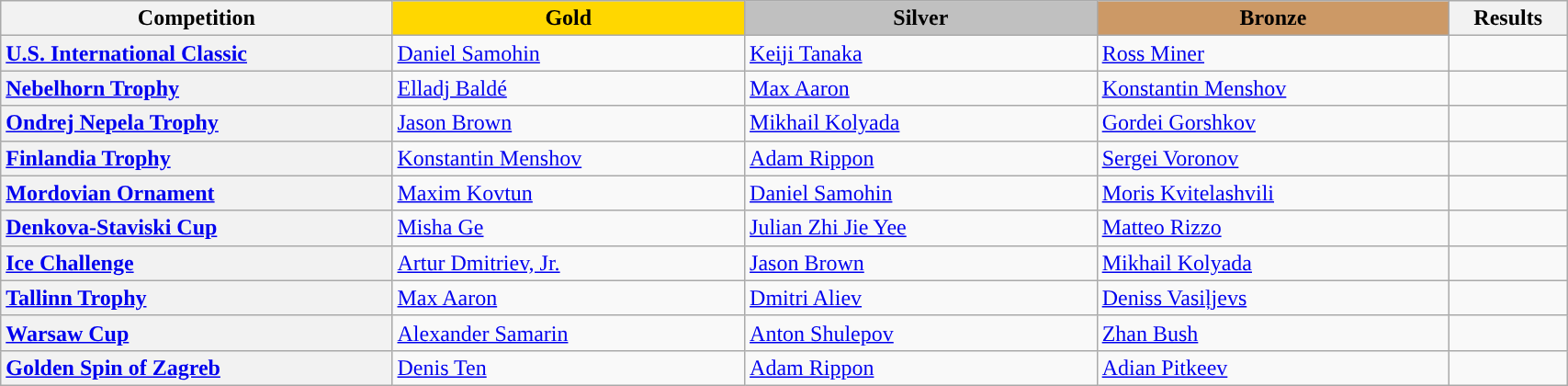<table class="wikitable unsortable" style="text-align:left; width:90%;">
<tr>
<th scope="col" style="text-align:center; width:25%;">Competition</th>
<td scope="col" style="text-align:center; width:22.5%; background:gold"><strong>Gold</strong></td>
<td scope="col" style="text-align:center; width:22.5%; background:silver"><strong>Silver</strong></td>
<td scope="col" style="text-align:center; width:22.5%; background:#c96"><strong>Bronze</strong></td>
<th scope="col" style="text-align:center; width:7.5%;">Results</th>
</tr>
<tr>
<th scope="row" style="text-align:left"> <a href='#'>U.S. International Classic</a></th>
<td> <a href='#'>Daniel Samohin</a></td>
<td> <a href='#'>Keiji Tanaka</a></td>
<td> <a href='#'>Ross Miner</a></td>
<td></td>
</tr>
<tr>
<th scope="row" style="text-align:left"> <a href='#'>Nebelhorn Trophy</a></th>
<td> <a href='#'>Elladj Baldé</a></td>
<td> <a href='#'>Max Aaron</a></td>
<td> <a href='#'>Konstantin Menshov</a></td>
<td></td>
</tr>
<tr>
<th scope="row" style="text-align:left"> <a href='#'>Ondrej Nepela Trophy</a></th>
<td> <a href='#'>Jason Brown</a></td>
<td> <a href='#'>Mikhail Kolyada</a></td>
<td> <a href='#'>Gordei Gorshkov</a></td>
<td></td>
</tr>
<tr>
<th scope="row" style="text-align:left"> <a href='#'>Finlandia Trophy</a></th>
<td> <a href='#'>Konstantin Menshov</a></td>
<td> <a href='#'>Adam Rippon</a></td>
<td> <a href='#'>Sergei Voronov</a></td>
<td></td>
</tr>
<tr>
<th scope="row" style="text-align:left"> <a href='#'>Mordovian Ornament</a></th>
<td> <a href='#'>Maxim Kovtun</a></td>
<td> <a href='#'>Daniel Samohin</a></td>
<td> <a href='#'>Moris Kvitelashvili</a></td>
<td></td>
</tr>
<tr>
<th scope="row" style="text-align:left"> <a href='#'>Denkova-Staviski Cup</a></th>
<td> <a href='#'>Misha Ge</a></td>
<td> <a href='#'>Julian Zhi Jie Yee</a></td>
<td> <a href='#'>Matteo Rizzo</a></td>
<td></td>
</tr>
<tr>
<th scope="row" style="text-align:left"> <a href='#'>Ice Challenge</a></th>
<td> <a href='#'>Artur Dmitriev, Jr.</a></td>
<td> <a href='#'>Jason Brown</a></td>
<td> <a href='#'>Mikhail Kolyada</a></td>
<td></td>
</tr>
<tr>
<th scope="row" style="text-align:left"> <a href='#'>Tallinn Trophy</a></th>
<td> <a href='#'>Max Aaron</a></td>
<td> <a href='#'>Dmitri Aliev</a></td>
<td> <a href='#'>Deniss Vasiļjevs</a></td>
<td></td>
</tr>
<tr>
<th scope="row" style="text-align:left"> <a href='#'>Warsaw Cup</a></th>
<td> <a href='#'>Alexander Samarin</a></td>
<td> <a href='#'>Anton Shulepov</a></td>
<td> <a href='#'>Zhan Bush</a></td>
<td></td>
</tr>
<tr>
<th scope="row" style="text-align:left"> <a href='#'>Golden Spin of Zagreb</a></th>
<td> <a href='#'>Denis Ten</a></td>
<td> <a href='#'>Adam Rippon</a></td>
<td> <a href='#'>Adian Pitkeev</a></td>
<td></td>
</tr>
</table>
